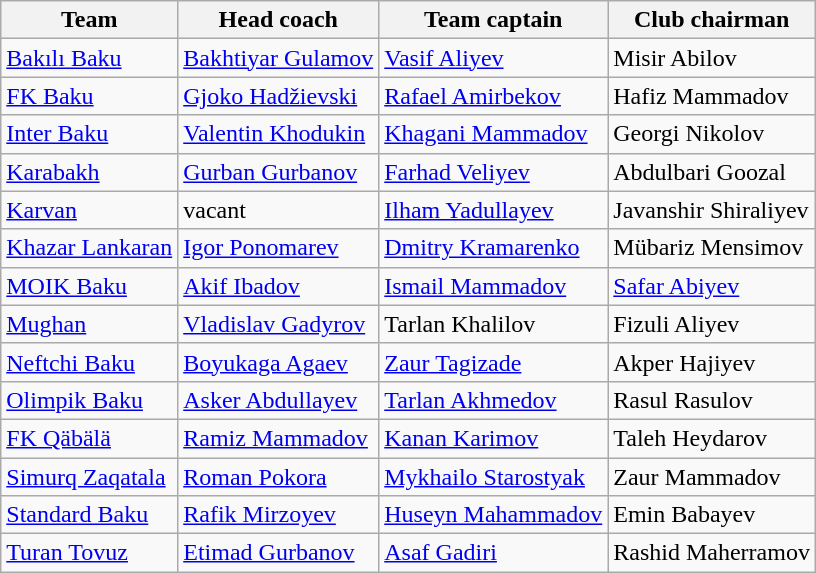<table class="wikitable sortable">
<tr>
<th>Team</th>
<th>Head coach</th>
<th>Team captain</th>
<th>Club chairman</th>
</tr>
<tr>
<td><a href='#'>Bakılı Baku</a></td>
<td> <a href='#'>Bakhtiyar Gulamov</a></td>
<td> <a href='#'>Vasif Aliyev</a></td>
<td>Misir Abilov</td>
</tr>
<tr>
<td><a href='#'>FK Baku</a></td>
<td> <a href='#'>Gjoko Hadžievski</a></td>
<td> <a href='#'>Rafael Amirbekov</a></td>
<td>Hafiz Mammadov</td>
</tr>
<tr>
<td><a href='#'>Inter Baku</a></td>
<td> <a href='#'>Valentin Khodukin</a></td>
<td> <a href='#'>Khagani Mammadov</a></td>
<td>Georgi Nikolov</td>
</tr>
<tr>
<td><a href='#'>Karabakh</a></td>
<td> <a href='#'>Gurban Gurbanov</a></td>
<td> <a href='#'>Farhad Veliyev</a></td>
<td>Abdulbari Goozal</td>
</tr>
<tr>
<td><a href='#'>Karvan</a></td>
<td>vacant</td>
<td> <a href='#'>Ilham Yadullayev</a></td>
<td>Javanshir Shiraliyev</td>
</tr>
<tr>
<td><a href='#'>Khazar Lankaran</a></td>
<td> <a href='#'>Igor Ponomarev</a></td>
<td> <a href='#'>Dmitry Kramarenko</a></td>
<td>Mübariz Mensimov</td>
</tr>
<tr>
<td><a href='#'>MOIK Baku</a></td>
<td> <a href='#'>Akif Ibadov</a></td>
<td> <a href='#'>Ismail Mammadov</a></td>
<td><a href='#'>Safar Abiyev</a></td>
</tr>
<tr>
<td><a href='#'>Mughan</a></td>
<td> <a href='#'>Vladislav Gadyrov</a></td>
<td> Tarlan Khalilov</td>
<td>Fizuli Aliyev</td>
</tr>
<tr>
<td><a href='#'>Neftchi Baku</a></td>
<td> <a href='#'>Boyukaga Agaev</a></td>
<td> <a href='#'>Zaur Tagizade</a></td>
<td>Akper Hajiyev</td>
</tr>
<tr>
<td><a href='#'>Olimpik Baku</a></td>
<td> <a href='#'>Asker Abdullayev</a></td>
<td> <a href='#'>Tarlan Akhmedov</a></td>
<td>Rasul Rasulov</td>
</tr>
<tr>
<td><a href='#'>FK Qäbälä</a></td>
<td> <a href='#'>Ramiz Mammadov</a></td>
<td> <a href='#'>Kanan Karimov</a></td>
<td>Taleh Heydarov</td>
</tr>
<tr>
<td><a href='#'>Simurq Zaqatala</a></td>
<td> <a href='#'>Roman Pokora</a></td>
<td> <a href='#'>Mykhailo Starostyak</a></td>
<td>Zaur Mammadov</td>
</tr>
<tr>
<td><a href='#'>Standard Baku</a></td>
<td> <a href='#'>Rafik Mirzoyev</a></td>
<td> <a href='#'>Huseyn Mahammadov</a></td>
<td>Emin Babayev</td>
</tr>
<tr>
<td><a href='#'>Turan Tovuz</a></td>
<td> <a href='#'>Etimad Gurbanov</a></td>
<td> <a href='#'>Asaf Gadiri</a></td>
<td>Rashid Maherramov</td>
</tr>
</table>
